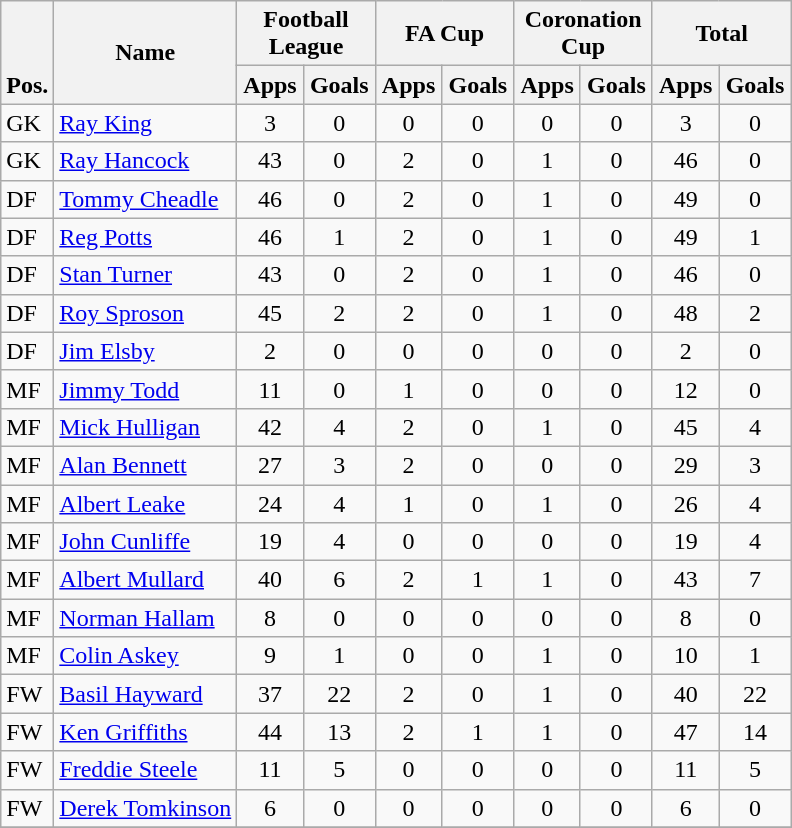<table class="wikitable" style="text-align:center">
<tr>
<th rowspan="2" valign="bottom">Pos.</th>
<th rowspan="2">Name</th>
<th colspan="2" width="85">Football League</th>
<th colspan="2" width="85">FA Cup</th>
<th colspan="2" width="85">Coronation Cup</th>
<th colspan="2" width="85">Total</th>
</tr>
<tr>
<th>Apps</th>
<th>Goals</th>
<th>Apps</th>
<th>Goals</th>
<th>Apps</th>
<th>Goals</th>
<th>Apps</th>
<th>Goals</th>
</tr>
<tr>
<td align="left">GK</td>
<td align="left"> <a href='#'>Ray King</a></td>
<td>3</td>
<td>0</td>
<td>0</td>
<td>0</td>
<td>0</td>
<td>0</td>
<td>3</td>
<td>0</td>
</tr>
<tr>
<td align="left">GK</td>
<td align="left"> <a href='#'>Ray Hancock</a></td>
<td>43</td>
<td>0</td>
<td>2</td>
<td>0</td>
<td>1</td>
<td>0</td>
<td>46</td>
<td>0</td>
</tr>
<tr>
<td align="left">DF</td>
<td align="left"> <a href='#'>Tommy Cheadle</a></td>
<td>46</td>
<td>0</td>
<td>2</td>
<td>0</td>
<td>1</td>
<td>0</td>
<td>49</td>
<td>0</td>
</tr>
<tr>
<td align="left">DF</td>
<td align="left"> <a href='#'>Reg Potts</a></td>
<td>46</td>
<td>1</td>
<td>2</td>
<td>0</td>
<td>1</td>
<td>0</td>
<td>49</td>
<td>1</td>
</tr>
<tr>
<td align="left">DF</td>
<td align="left"> <a href='#'>Stan Turner</a></td>
<td>43</td>
<td>0</td>
<td>2</td>
<td>0</td>
<td>1</td>
<td>0</td>
<td>46</td>
<td>0</td>
</tr>
<tr>
<td align="left">DF</td>
<td align="left"> <a href='#'>Roy Sproson</a></td>
<td>45</td>
<td>2</td>
<td>2</td>
<td>0</td>
<td>1</td>
<td>0</td>
<td>48</td>
<td>2</td>
</tr>
<tr>
<td align="left">DF</td>
<td align="left"> <a href='#'>Jim Elsby</a></td>
<td>2</td>
<td>0</td>
<td>0</td>
<td>0</td>
<td>0</td>
<td>0</td>
<td>2</td>
<td>0</td>
</tr>
<tr>
<td align="left">MF</td>
<td align="left"> <a href='#'>Jimmy Todd</a></td>
<td>11</td>
<td>0</td>
<td>1</td>
<td>0</td>
<td>0</td>
<td>0</td>
<td>12</td>
<td>0</td>
</tr>
<tr>
<td align="left">MF</td>
<td align="left"> <a href='#'>Mick Hulligan</a></td>
<td>42</td>
<td>4</td>
<td>2</td>
<td>0</td>
<td>1</td>
<td>0</td>
<td>45</td>
<td>4</td>
</tr>
<tr>
<td align="left">MF</td>
<td align="left"> <a href='#'>Alan Bennett</a></td>
<td>27</td>
<td>3</td>
<td>2</td>
<td>0</td>
<td>0</td>
<td>0</td>
<td>29</td>
<td>3</td>
</tr>
<tr>
<td align="left">MF</td>
<td align="left"> <a href='#'>Albert Leake</a></td>
<td>24</td>
<td>4</td>
<td>1</td>
<td>0</td>
<td>1</td>
<td>0</td>
<td>26</td>
<td>4</td>
</tr>
<tr>
<td align="left">MF</td>
<td align="left"> <a href='#'>John Cunliffe</a></td>
<td>19</td>
<td>4</td>
<td>0</td>
<td>0</td>
<td>0</td>
<td>0</td>
<td>19</td>
<td>4</td>
</tr>
<tr>
<td align="left">MF</td>
<td align="left"> <a href='#'>Albert Mullard</a></td>
<td>40</td>
<td>6</td>
<td>2</td>
<td>1</td>
<td>1</td>
<td>0</td>
<td>43</td>
<td>7</td>
</tr>
<tr>
<td align="left">MF</td>
<td align="left"> <a href='#'>Norman Hallam</a></td>
<td>8</td>
<td>0</td>
<td>0</td>
<td>0</td>
<td>0</td>
<td>0</td>
<td>8</td>
<td>0</td>
</tr>
<tr>
<td align="left">MF</td>
<td align="left"> <a href='#'>Colin Askey</a></td>
<td>9</td>
<td>1</td>
<td>0</td>
<td>0</td>
<td>1</td>
<td>0</td>
<td>10</td>
<td>1</td>
</tr>
<tr>
<td align="left">FW</td>
<td align="left"> <a href='#'>Basil Hayward</a></td>
<td>37</td>
<td>22</td>
<td>2</td>
<td>0</td>
<td>1</td>
<td>0</td>
<td>40</td>
<td>22</td>
</tr>
<tr>
<td align="left">FW</td>
<td align="left"> <a href='#'>Ken Griffiths</a></td>
<td>44</td>
<td>13</td>
<td>2</td>
<td>1</td>
<td>1</td>
<td>0</td>
<td>47</td>
<td>14</td>
</tr>
<tr>
<td align="left">FW</td>
<td align="left"> <a href='#'>Freddie Steele</a></td>
<td>11</td>
<td>5</td>
<td>0</td>
<td>0</td>
<td>0</td>
<td>0</td>
<td>11</td>
<td>5</td>
</tr>
<tr>
<td align="left">FW</td>
<td align="left"> <a href='#'>Derek Tomkinson</a></td>
<td>6</td>
<td>0</td>
<td>0</td>
<td>0</td>
<td>0</td>
<td>0</td>
<td>6</td>
<td>0</td>
</tr>
<tr>
</tr>
</table>
